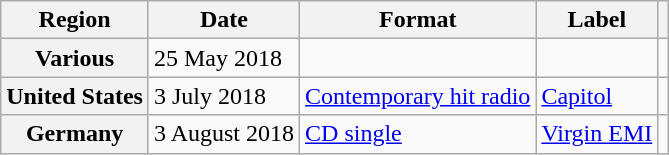<table class="wikitable plainrowheaders">
<tr>
<th scope="col">Region</th>
<th scope="col">Date</th>
<th scope="col">Format</th>
<th scope="col">Label</th>
<th scope="col"></th>
</tr>
<tr>
<th scope="row">Various</th>
<td>25 May 2018</td>
<td></td>
<td></td>
<td></td>
</tr>
<tr>
<th scope="row">United States</th>
<td>3 July 2018</td>
<td><a href='#'>Contemporary hit radio</a></td>
<td><a href='#'>Capitol</a></td>
<td></td>
</tr>
<tr>
<th scope="row">Germany</th>
<td>3 August 2018</td>
<td><a href='#'>CD single</a></td>
<td><a href='#'>Virgin EMI</a></td>
<td></td>
</tr>
</table>
